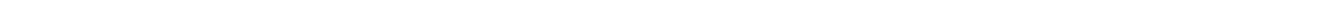<table style="width:1000px; text-align:center;">
<tr style="color:white;">
<td style="background:">9.79%</td>
<td style="background:">6.26%</td>
<td style="background:">4.83%</td>
<td style="background:"><strong>69.83%</strong></td>
<td style="background:">1.59%</td>
<td style="background:">7.7%</td>
</tr>
<tr>
<td></td>
<td></td>
<td></td>
<td></td>
<td></td>
<td></td>
</tr>
</table>
